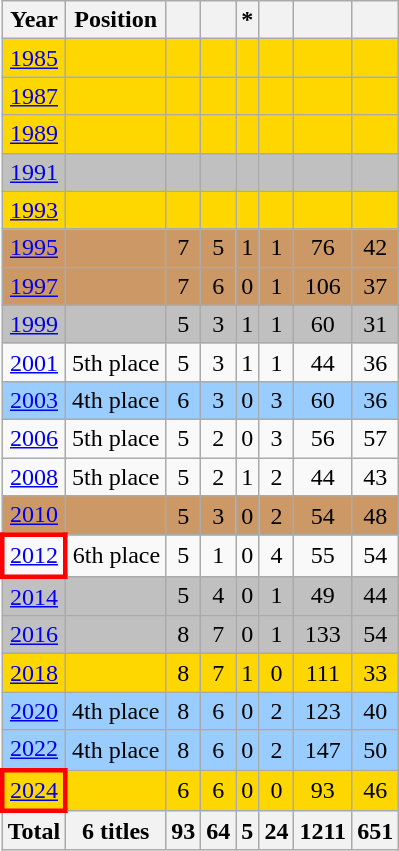<table class="wikitable" style="text-align: center;">
<tr>
<th>Year</th>
<th>Position</th>
<th></th>
<th></th>
<th>*</th>
<th></th>
<th></th>
<th></th>
</tr>
<tr bgcolor=gold>
<td> <a href='#'>1985</a></td>
<td></td>
<td></td>
<td></td>
<td></td>
<td></td>
<td></td>
<td></td>
</tr>
<tr bgcolor=gold>
<td> <a href='#'>1987</a></td>
<td></td>
<td></td>
<td></td>
<td></td>
<td></td>
<td></td>
<td></td>
</tr>
<tr bgcolor=gold>
<td> <a href='#'>1989</a></td>
<td></td>
<td></td>
<td></td>
<td></td>
<td></td>
<td></td>
<td></td>
</tr>
<tr bgcolor=silver>
<td> <a href='#'>1991</a></td>
<td></td>
<td></td>
<td></td>
<td></td>
<td></td>
<td></td>
<td></td>
</tr>
<tr bgcolor=gold>
<td><a href='#'>1993</a></td>
<td></td>
<td></td>
<td></td>
<td></td>
<td></td>
<td></td>
<td></td>
</tr>
<tr bgcolor=cc9966>
<td> <a href='#'>1995</a></td>
<td></td>
<td>7</td>
<td>5</td>
<td>1</td>
<td>1</td>
<td>76</td>
<td>42</td>
</tr>
<tr bgcolor=cc9966>
<td> <a href='#'>1997</a></td>
<td></td>
<td>7</td>
<td>6</td>
<td>0</td>
<td>1</td>
<td>106</td>
<td>37</td>
</tr>
<tr bgcolor=silver>
<td> <a href='#'>1999</a></td>
<td></td>
<td>5</td>
<td>3</td>
<td>1</td>
<td>1</td>
<td>60</td>
<td>31</td>
</tr>
<tr>
<td> <a href='#'>2001</a></td>
<td>5th place</td>
<td>5</td>
<td>3</td>
<td>1</td>
<td>1</td>
<td>44</td>
<td>36</td>
</tr>
<tr style="background:#9acdff;">
<td> <a href='#'>2003</a></td>
<td>4th place</td>
<td>6</td>
<td>3</td>
<td>0</td>
<td>3</td>
<td>60</td>
<td>36</td>
</tr>
<tr>
<td> <a href='#'>2006</a></td>
<td>5th place</td>
<td>5</td>
<td>2</td>
<td>0</td>
<td>3</td>
<td>56</td>
<td>57</td>
</tr>
<tr>
<td> <a href='#'>2008</a></td>
<td>5th place</td>
<td>5</td>
<td>2</td>
<td>1</td>
<td>2</td>
<td>44</td>
<td>43</td>
</tr>
<tr bgcolor=cc9966>
<td> <a href='#'>2010</a></td>
<td></td>
<td>5</td>
<td>3</td>
<td>0</td>
<td>2</td>
<td>54</td>
<td>48</td>
</tr>
<tr>
<td style="border: 3px solid red"> <a href='#'>2012</a></td>
<td>6th place</td>
<td>5</td>
<td>1</td>
<td>0</td>
<td>4</td>
<td>55</td>
<td>54</td>
</tr>
<tr bgcolor=silver>
<td> <a href='#'>2014</a></td>
<td></td>
<td>5</td>
<td>4</td>
<td>0</td>
<td>1</td>
<td>49</td>
<td>44</td>
</tr>
<tr bgcolor=silver>
<td> <a href='#'>2016</a></td>
<td></td>
<td>8</td>
<td>7</td>
<td>0</td>
<td>1</td>
<td>133</td>
<td>54</td>
</tr>
<tr bgcolor=gold>
<td> <a href='#'>2018</a></td>
<td></td>
<td>8</td>
<td>7</td>
<td>1</td>
<td>0</td>
<td>111</td>
<td>33</td>
</tr>
<tr style="background:#9acdff;">
<td> <a href='#'>2020</a></td>
<td>4th place</td>
<td>8</td>
<td>6</td>
<td>0</td>
<td>2</td>
<td>123</td>
<td>40</td>
</tr>
<tr style="background:#9acdff;">
<td> <a href='#'>2022</a></td>
<td>4th place</td>
<td>8</td>
<td>6</td>
<td>0</td>
<td>2</td>
<td>147</td>
<td>50</td>
</tr>
<tr bgcolor=gold>
<td style="border: 3px solid red"> <a href='#'>2024</a></td>
<td></td>
<td>6</td>
<td>6</td>
<td>0</td>
<td>0</td>
<td>93</td>
<td>46</td>
</tr>
<tr>
<th>Total</th>
<th>6 titles</th>
<th>93</th>
<th>64</th>
<th>5</th>
<th>24</th>
<th>1211</th>
<th>651</th>
</tr>
</table>
